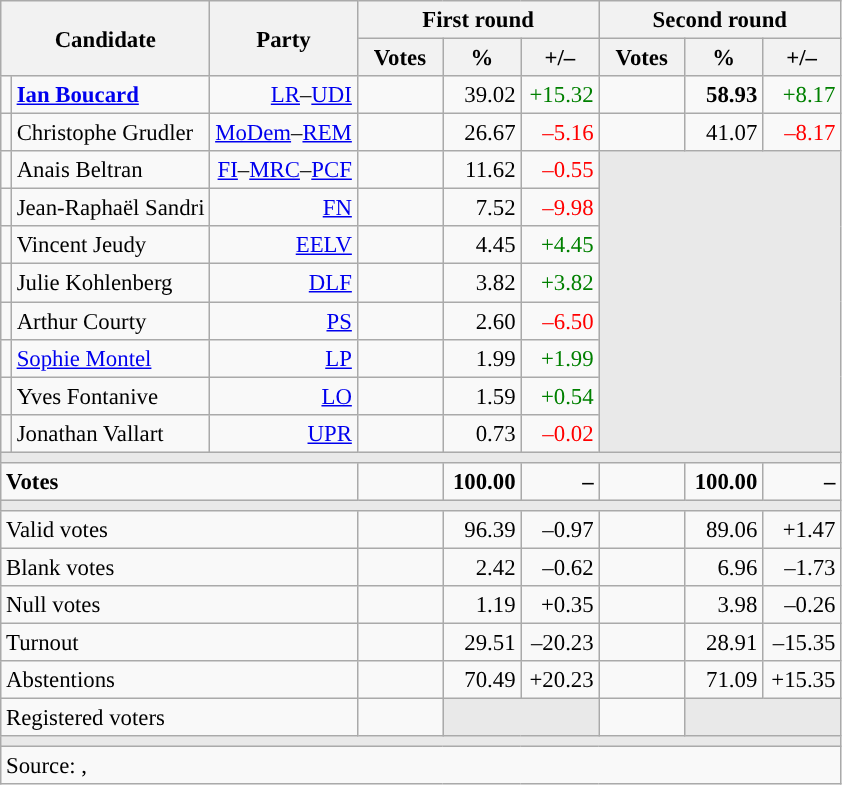<table class="wikitable" style="text-align:right;font-size:95%;">
<tr>
<th rowspan="2" colspan="2">Candidate</th>
<th rowspan="2">Party</th>
<th colspan="3">First round</th>
<th colspan="3">Second round</th>
</tr>
<tr>
<th style="width:50px;">Votes</th>
<th style="width:45px;">%</th>
<th style="width:45px;">+/–</th>
<th style="width:50px;">Votes</th>
<th style="width:45px;">%</th>
<th style="width:45px;">+/–</th>
</tr>
<tr>
<td style="color:inherit;background:"></td>
<td style="text-align:left;"><strong><a href='#'>Ian Boucard</a></strong></td>
<td><a href='#'>LR</a>–<a href='#'>UDI</a></td>
<td></td>
<td>39.02</td>
<td style="color:green;">+15.32</td>
<td><strong></strong></td>
<td><strong>58.93</strong></td>
<td style="color:green;">+8.17</td>
</tr>
<tr>
<td style="color:inherit;background:"></td>
<td style="text-align:left;">Christophe Grudler</td>
<td><a href='#'>MoDem</a>–<a href='#'>REM</a></td>
<td></td>
<td>26.67</td>
<td style="color:red;">–5.16</td>
<td></td>
<td>41.07</td>
<td style="color:red;">–8.17</td>
</tr>
<tr>
<td style="color:inherit;background:"></td>
<td style="text-align:left;">Anais Beltran</td>
<td><a href='#'>FI</a>–<a href='#'>MRC</a>–<a href='#'>PCF</a></td>
<td></td>
<td>11.62</td>
<td style="color:red;">–0.55</td>
<td colspan="3" rowspan="8" style="background:#E9E9E9;"></td>
</tr>
<tr>
<td style="color:inherit;background:"></td>
<td style="text-align:left;">Jean-Raphaël Sandri</td>
<td><a href='#'>FN</a></td>
<td></td>
<td>7.52</td>
<td style="color:red;">–9.98</td>
</tr>
<tr>
<td style="color:inherit;background:"></td>
<td style="text-align:left;">Vincent Jeudy</td>
<td><a href='#'>EELV</a></td>
<td></td>
<td>4.45</td>
<td style="color:green;">+4.45</td>
</tr>
<tr>
<td style="color:inherit;background:"></td>
<td style="text-align:left;">Julie Kohlenberg</td>
<td><a href='#'>DLF</a></td>
<td></td>
<td>3.82</td>
<td style="color:green;">+3.82</td>
</tr>
<tr>
<td style="color:inherit;background:"></td>
<td style="text-align:left;">Arthur Courty</td>
<td><a href='#'>PS</a></td>
<td></td>
<td>2.60</td>
<td style="color:red;">–6.50</td>
</tr>
<tr>
<td style="color:inherit;background:"></td>
<td style="text-align:left;"><a href='#'>Sophie Montel</a></td>
<td><a href='#'>LP</a></td>
<td></td>
<td>1.99</td>
<td style="color:green;">+1.99</td>
</tr>
<tr>
<td style="color:inherit;background:"></td>
<td style="text-align:left;">Yves Fontanive</td>
<td><a href='#'>LO</a></td>
<td></td>
<td>1.59</td>
<td style="color:green;">+0.54</td>
</tr>
<tr>
<td style="color:inherit;background:"></td>
<td style="text-align:left;">Jonathan Vallart</td>
<td><a href='#'>UPR</a></td>
<td></td>
<td>0.73</td>
<td style="color:red;">–0.02</td>
</tr>
<tr>
<td colspan="9" style="background:#E9E9E9;"></td>
</tr>
<tr style="font-weight:bold;">
<td colspan="3" style="text-align:left;">Votes</td>
<td></td>
<td>100.00</td>
<td>–</td>
<td></td>
<td>100.00</td>
<td>–</td>
</tr>
<tr>
<td colspan="9" style="background:#E9E9E9;"></td>
</tr>
<tr>
<td colspan="3" style="text-align:left;">Valid votes</td>
<td></td>
<td>96.39</td>
<td>–0.97</td>
<td></td>
<td>89.06</td>
<td>+1.47</td>
</tr>
<tr>
<td colspan="3" style="text-align:left;">Blank votes</td>
<td></td>
<td>2.42</td>
<td>–0.62</td>
<td></td>
<td>6.96</td>
<td>–1.73</td>
</tr>
<tr>
<td colspan="3" style="text-align:left;">Null votes</td>
<td></td>
<td>1.19</td>
<td>+0.35</td>
<td></td>
<td>3.98</td>
<td>–0.26</td>
</tr>
<tr>
<td colspan="3" style="text-align:left;">Turnout</td>
<td></td>
<td>29.51</td>
<td>–20.23</td>
<td></td>
<td>28.91</td>
<td>–15.35</td>
</tr>
<tr>
<td colspan="3" style="text-align:left;">Abstentions</td>
<td></td>
<td>70.49</td>
<td>+20.23</td>
<td></td>
<td>71.09</td>
<td>+15.35</td>
</tr>
<tr>
<td colspan="3" style="text-align:left;">Registered voters</td>
<td></td>
<td colspan="2" style="background:#E9E9E9;"></td>
<td></td>
<td colspan="2" style="background:#E9E9E9;"></td>
</tr>
<tr>
<td colspan="9" style="background:#E9E9E9;"></td>
</tr>
<tr>
<td colspan="9" style="text-align:left;">Source: , </td>
</tr>
</table>
